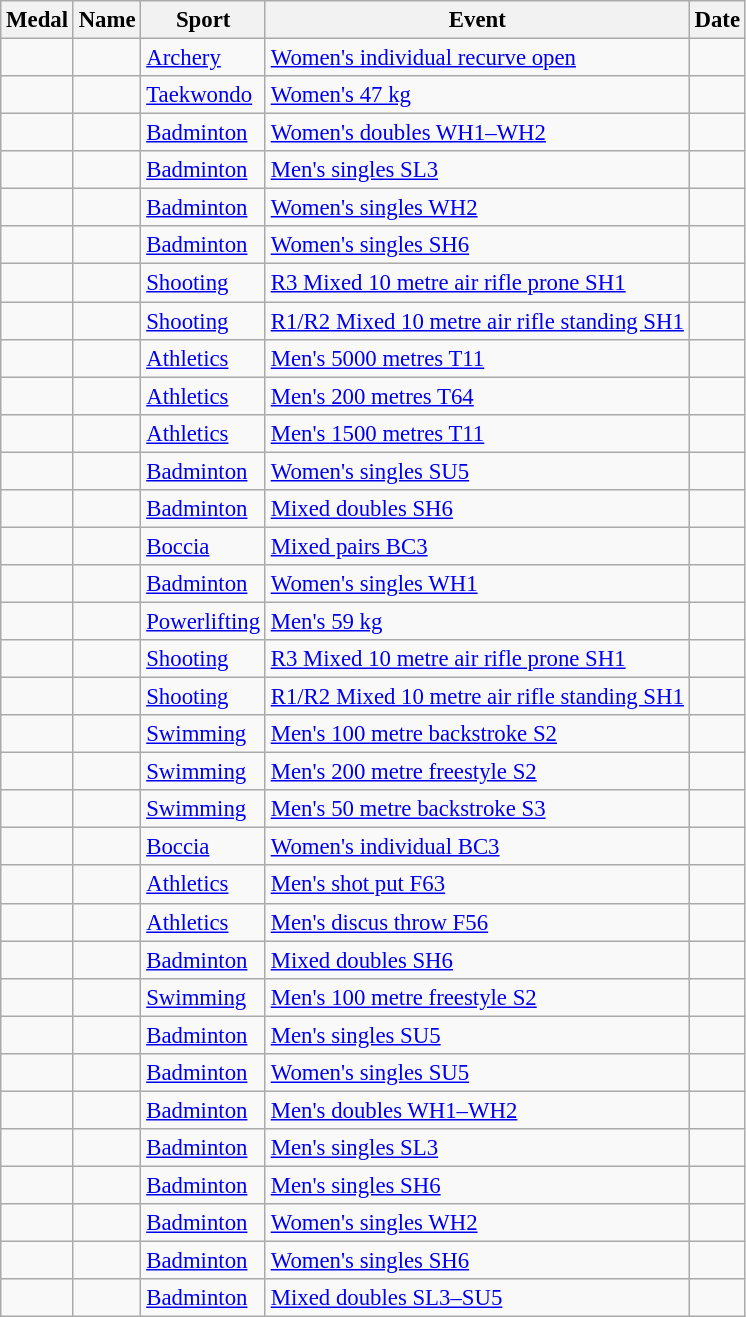<table class="wikitable sortable" style=font-size:95%>
<tr>
<th>Medal</th>
<th>Name</th>
<th>Sport</th>
<th>Event</th>
<th>Date</th>
</tr>
<tr>
<td></td>
<td></td>
<td><a href='#'>Archery</a></td>
<td><a href='#'>Women's individual recurve open</a></td>
<td></td>
</tr>
<tr>
<td></td>
<td></td>
<td><a href='#'>Taekwondo</a></td>
<td><a href='#'>Women's 47 kg</a></td>
<td></td>
</tr>
<tr>
<td></td>
<td><br></td>
<td><a href='#'>Badminton</a></td>
<td><a href='#'>Women's doubles WH1–WH2</a></td>
<td></td>
</tr>
<tr>
<td></td>
<td></td>
<td><a href='#'>Badminton</a></td>
<td><a href='#'>Men's singles SL3</a></td>
<td></td>
</tr>
<tr>
<td></td>
<td></td>
<td><a href='#'>Badminton</a></td>
<td><a href='#'>Women's singles WH2</a></td>
<td></td>
</tr>
<tr>
<td></td>
<td></td>
<td><a href='#'>Badminton</a></td>
<td><a href='#'>Women's singles SH6</a></td>
<td></td>
</tr>
<tr>
<td></td>
<td></td>
<td><a href='#'>Shooting</a></td>
<td><a href='#'>R3 Mixed 10 metre air rifle prone SH1</a></td>
<td></td>
</tr>
<tr>
<td></td>
<td></td>
<td><a href='#'>Shooting</a></td>
<td><a href='#'>R1/R2 Mixed 10 metre air rifle standing SH1</a></td>
<td></td>
</tr>
<tr>
<td></td>
<td></td>
<td><a href='#'>Athletics</a></td>
<td><a href='#'>Men's 5000 metres T11</a></td>
<td></td>
</tr>
<tr>
<td></td>
<td></td>
<td><a href='#'>Athletics</a></td>
<td><a href='#'>Men's 200 metres T64</a></td>
<td></td>
</tr>
<tr>
<td></td>
<td></td>
<td><a href='#'>Athletics</a></td>
<td><a href='#'>Men's 1500 metres T11</a></td>
<td></td>
</tr>
<tr>
<td></td>
<td></td>
<td><a href='#'>Badminton</a></td>
<td><a href='#'>Women's singles SU5</a></td>
<td></td>
</tr>
<tr>
<td></td>
<td><br></td>
<td><a href='#'>Badminton</a></td>
<td><a href='#'>Mixed doubles SH6</a></td>
<td></td>
</tr>
<tr>
<td></td>
<td><br></td>
<td><a href='#'>Boccia</a></td>
<td><a href='#'>Mixed pairs BC3</a></td>
<td></td>
</tr>
<tr>
<td></td>
<td></td>
<td><a href='#'>Badminton</a></td>
<td><a href='#'>Women's singles WH1</a></td>
<td></td>
</tr>
<tr>
<td></td>
<td></td>
<td><a href='#'>Powerlifting</a></td>
<td><a href='#'>Men's 59 kg</a></td>
<td></td>
</tr>
<tr>
<td></td>
<td></td>
<td><a href='#'>Shooting</a></td>
<td><a href='#'>R3 Mixed 10 metre air rifle prone SH1</a></td>
<td></td>
</tr>
<tr>
<td></td>
<td></td>
<td><a href='#'>Shooting</a></td>
<td><a href='#'>R1/R2 Mixed 10 metre air rifle standing SH1</a></td>
<td></td>
</tr>
<tr>
<td></td>
<td></td>
<td><a href='#'>Swimming</a></td>
<td><a href='#'>Men's 100 metre backstroke S2</a></td>
<td></td>
</tr>
<tr>
<td></td>
<td></td>
<td><a href='#'>Swimming</a></td>
<td><a href='#'>Men's 200 metre freestyle S2</a></td>
<td></td>
</tr>
<tr>
<td></td>
<td></td>
<td><a href='#'>Swimming</a></td>
<td><a href='#'>Men's 50 metre backstroke S3</a></td>
<td></td>
</tr>
<tr>
<td></td>
<td></td>
<td><a href='#'>Boccia</a></td>
<td><a href='#'>Women's individual BC3</a></td>
<td></td>
</tr>
<tr>
<td></td>
<td></td>
<td><a href='#'>Athletics</a></td>
<td><a href='#'>Men's shot put F63</a></td>
<td></td>
</tr>
<tr>
<td></td>
<td></td>
<td><a href='#'>Athletics</a></td>
<td><a href='#'>Men's discus throw F56</a></td>
<td></td>
</tr>
<tr>
<td></td>
<td><br></td>
<td><a href='#'>Badminton</a></td>
<td><a href='#'>Mixed doubles SH6</a></td>
<td></td>
</tr>
<tr>
<td></td>
<td></td>
<td><a href='#'>Swimming</a></td>
<td><a href='#'>Men's 100 metre freestyle S2</a></td>
<td></td>
</tr>
<tr>
<td></td>
<td></td>
<td><a href='#'>Badminton</a></td>
<td><a href='#'>Men's singles SU5</a></td>
<td></td>
</tr>
<tr>
<td></td>
<td></td>
<td><a href='#'>Badminton</a></td>
<td><a href='#'>Women's singles SU5</a></td>
<td></td>
</tr>
<tr>
<td></td>
<td><br></td>
<td><a href='#'>Badminton</a></td>
<td><a href='#'>Men's doubles WH1–WH2</a></td>
<td></td>
</tr>
<tr>
<td></td>
<td></td>
<td><a href='#'>Badminton</a></td>
<td><a href='#'>Men's singles SL3</a></td>
<td></td>
</tr>
<tr>
<td></td>
<td></td>
<td><a href='#'>Badminton</a></td>
<td><a href='#'>Men's singles SH6</a></td>
<td></td>
</tr>
<tr>
<td></td>
<td></td>
<td><a href='#'>Badminton</a></td>
<td><a href='#'>Women's singles WH2</a></td>
<td></td>
</tr>
<tr>
<td></td>
<td></td>
<td><a href='#'>Badminton</a></td>
<td><a href='#'>Women's singles SH6</a></td>
<td></td>
</tr>
<tr>
<td></td>
<td><br></td>
<td><a href='#'>Badminton</a></td>
<td><a href='#'>Mixed doubles SL3–SU5</a></td>
<td></td>
</tr>
</table>
